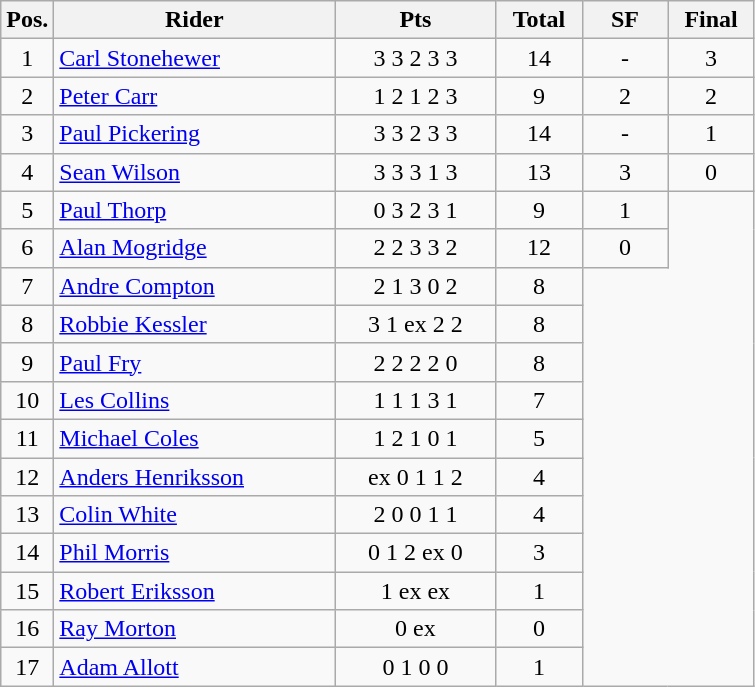<table class=wikitable>
<tr>
<th width=25px>Pos.</th>
<th width=180px>Rider</th>
<th width=100px>Pts</th>
<th width=50px>Total</th>
<th width=50px>SF</th>
<th width=50px>Final</th>
</tr>
<tr align=center >
<td>1</td>
<td align=left> <a href='#'>Carl Stonehewer</a></td>
<td>3	3	2	3	3</td>
<td>14</td>
<td>-</td>
<td>3</td>
</tr>
<tr align=center>
<td>2</td>
<td align=left> <a href='#'>Peter Carr</a></td>
<td>1	2	1	2	3</td>
<td>9</td>
<td>2</td>
<td>2</td>
</tr>
<tr align=center>
<td>3</td>
<td align=left> <a href='#'>Paul Pickering</a></td>
<td>3	3	2	3	3</td>
<td>14</td>
<td>-</td>
<td>1</td>
</tr>
<tr align=center>
<td>4</td>
<td align=left> <a href='#'>Sean Wilson</a></td>
<td>3	3	3	1	3</td>
<td>13</td>
<td>3</td>
<td>0</td>
</tr>
<tr align=center>
<td>5</td>
<td align=left> <a href='#'>Paul Thorp</a></td>
<td>0	3	2	3	1</td>
<td>9</td>
<td>1</td>
</tr>
<tr align=center>
<td>6</td>
<td align=left> <a href='#'>Alan Mogridge</a></td>
<td>2	2	3	3	2</td>
<td>12</td>
<td>0</td>
</tr>
<tr align=center>
<td>7</td>
<td align=left> <a href='#'>Andre Compton</a></td>
<td>2	1	3	0	2</td>
<td>8</td>
</tr>
<tr align=center>
<td>8</td>
<td align=left> <a href='#'>Robbie Kessler</a></td>
<td>3	1	ex	2	2</td>
<td>8</td>
</tr>
<tr align=center>
<td>9</td>
<td align=left> <a href='#'>Paul Fry</a></td>
<td>2	2	2	2	0</td>
<td>8</td>
</tr>
<tr align=center>
<td>10</td>
<td align=left> <a href='#'>Les Collins</a></td>
<td>1	1	1	3	1</td>
<td>7</td>
</tr>
<tr align=center>
<td>11</td>
<td align=left> <a href='#'>Michael Coles</a></td>
<td>1	2	1	0	1</td>
<td>5</td>
</tr>
<tr align=center>
<td>12</td>
<td align=left> <a href='#'>Anders Henriksson</a></td>
<td>ex	0	1	1	2</td>
<td>4</td>
</tr>
<tr align=center>
<td>13</td>
<td align=left> <a href='#'>Colin White</a></td>
<td>2	0	0	1	1</td>
<td>4</td>
</tr>
<tr align=center>
<td>14</td>
<td align=left> <a href='#'>Phil Morris</a></td>
<td>0	1	2	ex	0</td>
<td>3</td>
</tr>
<tr align=center>
<td>15</td>
<td align=left> <a href='#'>Robert Eriksson</a></td>
<td>1	ex	ex</td>
<td>1</td>
</tr>
<tr align=center>
<td>16</td>
<td align=left> <a href='#'>Ray Morton</a></td>
<td>0	ex</td>
<td>0</td>
</tr>
<tr align=center>
<td>17</td>
<td align=left> <a href='#'>Adam Allott</a></td>
<td>0	1	0	0</td>
<td>1</td>
</tr>
</table>
